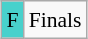<table class="wikitable" style="margin:0.5em auto; font-size:90%; line-height:1.25em;">
<tr>
<td bgcolor="#48D1CC" align=center>F</td>
<td>Finals</td>
</tr>
</table>
